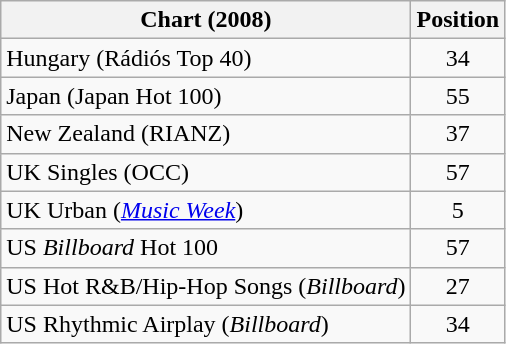<table class="wikitable sortable">
<tr>
<th>Chart (2008)</th>
<th>Position</th>
</tr>
<tr>
<td>Hungary (Rádiós Top 40)</td>
<td style="text-align:center;">34</td>
</tr>
<tr>
<td>Japan (Japan Hot 100)</td>
<td style="text-align:center;">55</td>
</tr>
<tr>
<td>New Zealand (RIANZ)</td>
<td style="text-align:center;">37</td>
</tr>
<tr>
<td>UK Singles (OCC)</td>
<td style="text-align:center;">57</td>
</tr>
<tr>
<td>UK Urban (<em><a href='#'>Music Week</a></em>)</td>
<td style="text-align:center;">5</td>
</tr>
<tr>
<td>US <em>Billboard</em> Hot 100</td>
<td style="text-align:center;">57</td>
</tr>
<tr>
<td>US Hot R&B/Hip-Hop Songs (<em>Billboard</em>)</td>
<td style="text-align:center;">27</td>
</tr>
<tr>
<td>US Rhythmic Airplay (<em>Billboard</em>)</td>
<td style="text-align:center;">34</td>
</tr>
</table>
